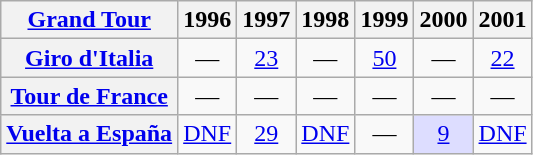<table class="wikitable plainrowheaders">
<tr>
<th scope="col"><a href='#'>Grand Tour</a></th>
<th scope="col">1996</th>
<th scope="col">1997</th>
<th scope="col">1998</th>
<th scope="col">1999</th>
<th scope="col">2000</th>
<th scope="col">2001</th>
</tr>
<tr style="text-align:center;">
<th scope="row"> <a href='#'>Giro d'Italia</a></th>
<td>—</td>
<td><a href='#'>23</a></td>
<td>—</td>
<td><a href='#'>50</a></td>
<td>—</td>
<td><a href='#'>22</a></td>
</tr>
<tr style="text-align:center;">
<th scope="row"> <a href='#'>Tour de France</a></th>
<td>—</td>
<td>—</td>
<td>—</td>
<td>—</td>
<td>—</td>
<td>—</td>
</tr>
<tr style="text-align:center;">
<th scope="row"> <a href='#'>Vuelta a España</a></th>
<td><a href='#'>DNF</a></td>
<td><a href='#'>29</a></td>
<td><a href='#'>DNF</a></td>
<td>—</td>
<td style="background:#ddddff;"><a href='#'>9</a></td>
<td><a href='#'>DNF</a></td>
</tr>
</table>
